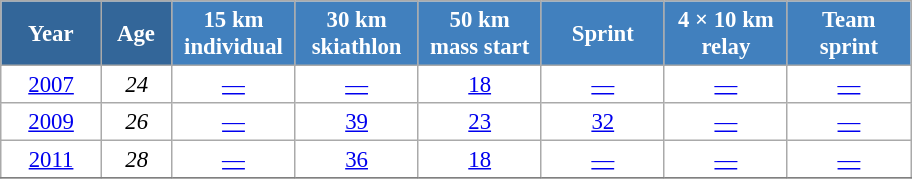<table class="wikitable" style="font-size:95%; text-align:center; border:grey solid 1px; border-collapse:collapse; background:#ffffff;">
<tr>
<th style="background-color:#369; color:white; width:60px;"> Year </th>
<th style="background-color:#369; color:white; width:40px;"> Age </th>
<th style="background-color:#4180be; color:white; width:75px;"> 15 km <br> individual </th>
<th style="background-color:#4180be; color:white; width:75px;"> 30 km <br> skiathlon </th>
<th style="background-color:#4180be; color:white; width:75px;"> 50 km <br> mass start </th>
<th style="background-color:#4180be; color:white; width:75px;"> Sprint </th>
<th style="background-color:#4180be; color:white; width:75px;"> 4 × 10 km <br> relay </th>
<th style="background-color:#4180be; color:white; width:75px;"> Team <br> sprint </th>
</tr>
<tr>
<td><a href='#'>2007</a></td>
<td><em>24</em></td>
<td><a href='#'>—</a></td>
<td><a href='#'>—</a></td>
<td><a href='#'>18</a></td>
<td><a href='#'>—</a></td>
<td><a href='#'>—</a></td>
<td><a href='#'>—</a></td>
</tr>
<tr>
<td><a href='#'>2009</a></td>
<td><em>26</em></td>
<td><a href='#'>—</a></td>
<td><a href='#'>39</a></td>
<td><a href='#'>23</a></td>
<td><a href='#'>32</a></td>
<td><a href='#'>—</a></td>
<td><a href='#'>—</a></td>
</tr>
<tr>
<td><a href='#'>2011</a></td>
<td><em>28</em></td>
<td><a href='#'>—</a></td>
<td><a href='#'>36</a></td>
<td><a href='#'>18</a></td>
<td><a href='#'>—</a></td>
<td><a href='#'>—</a></td>
<td><a href='#'>—</a></td>
</tr>
<tr>
</tr>
</table>
